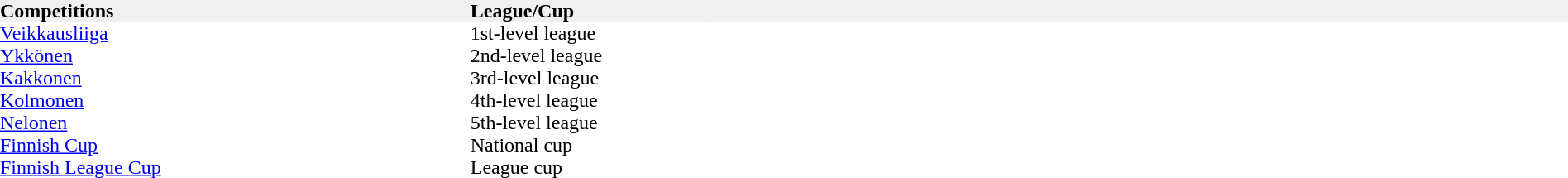<table width="100%" cellspacing="0" cellpadding="0">
<tr bgcolor="F0F0F0">
<th width="30%" align="left"> Competitions</th>
<th width="15%" align="left">League/Cup</th>
<th width="55%" align="left"></th>
</tr>
<tr>
<td><a href='#'>Veikkausliiga</a></td>
<td>1st-level league</td>
<td></td>
</tr>
<tr>
<td><a href='#'>Ykkönen</a></td>
<td>2nd-level league</td>
<td></td>
</tr>
<tr>
<td><a href='#'>Kakkonen</a></td>
<td>3rd-level league</td>
<td></td>
</tr>
<tr>
<td><a href='#'>Kolmonen</a></td>
<td>4th-level league</td>
<td></td>
</tr>
<tr>
<td><a href='#'>Nelonen</a></td>
<td>5th-level league</td>
<td></td>
</tr>
<tr>
<td><a href='#'>Finnish Cup</a></td>
<td>National cup</td>
<td></td>
</tr>
<tr>
<td><a href='#'>Finnish League Cup</a></td>
<td>League cup</td>
<td></td>
</tr>
</table>
